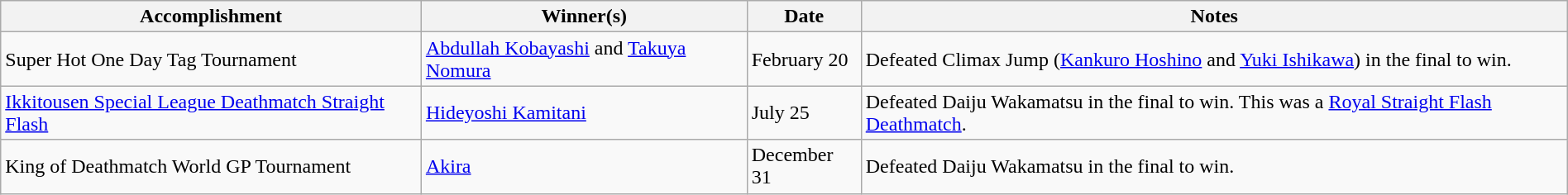<table class="wikitable" style="width:100%;">
<tr>
<th>Accomplishment</th>
<th>Winner(s)</th>
<th>Date</th>
<th>Notes</th>
</tr>
<tr>
<td>Super Hot One Day Tag Tournament</td>
<td><a href='#'>Abdullah Kobayashi</a> and <a href='#'>Takuya Nomura</a></td>
<td>February 20</td>
<td>Defeated Climax Jump (<a href='#'>Kankuro Hoshino</a> and <a href='#'>Yuki Ishikawa</a>) in the final to win.</td>
</tr>
<tr>
<td><a href='#'>Ikkitousen Special League Deathmatch Straight Flash</a></td>
<td><a href='#'>Hideyoshi Kamitani</a></td>
<td>July 25</td>
<td>Defeated Daiju Wakamatsu in the final to win. This was a <a href='#'>Royal Straight Flash Deathmatch</a>.</td>
</tr>
<tr>
<td>King of Deathmatch World GP Tournament</td>
<td><a href='#'>Akira</a></td>
<td>December 31</td>
<td>Defeated Daiju Wakamatsu in the final to win.</td>
</tr>
</table>
